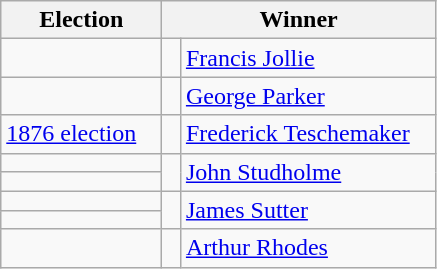<table class=wikitable>
<tr>
<th width=100>Election</th>
<th width=175 colspan=2>Winner</th>
</tr>
<tr>
<td></td>
<td width=5 bgcolor=></td>
<td><a href='#'>Francis Jollie</a></td>
</tr>
<tr>
<td></td>
<td bgcolor=></td>
<td><a href='#'>George Parker</a></td>
</tr>
<tr>
<td><a href='#'>1876 election</a></td>
<td bgcolor=></td>
<td><a href='#'>Frederick Teschemaker</a></td>
</tr>
<tr>
<td></td>
<td rowspan=2 bgcolor=></td>
<td rowspan=2><a href='#'>John Studholme</a></td>
</tr>
<tr>
<td></td>
</tr>
<tr>
<td></td>
<td rowspan=2 bgcolor=></td>
<td rowspan=2><a href='#'>James Sutter</a></td>
</tr>
<tr>
<td></td>
</tr>
<tr>
<td></td>
<td bgcolor=></td>
<td><a href='#'>Arthur Rhodes</a></td>
</tr>
</table>
